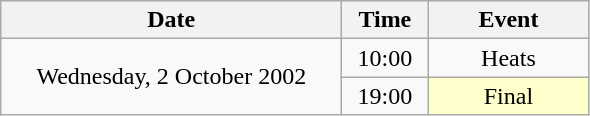<table class = "wikitable" style="text-align:center;">
<tr>
<th width=220>Date</th>
<th width=50>Time</th>
<th width=100>Event</th>
</tr>
<tr>
<td rowspan=2>Wednesday, 2 October 2002</td>
<td>10:00</td>
<td>Heats</td>
</tr>
<tr>
<td>19:00</td>
<td bgcolor=ffffcc>Final</td>
</tr>
</table>
